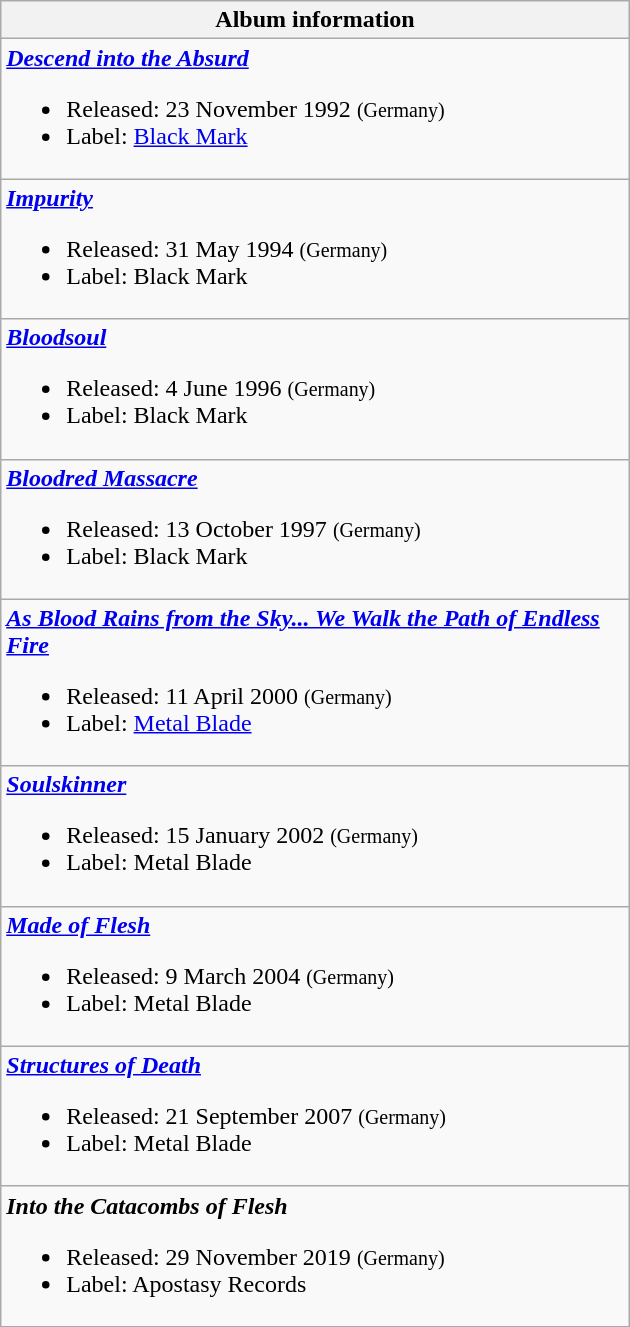<table class="wikitable" width="420">
<tr>
<th align="center">Album information</th>
</tr>
<tr>
<td align="left"><strong><em><a href='#'>Descend into the Absurd</a></em></strong><br><ul><li>Released: 23 November 1992 <small>(Germany)</small></li><li>Label: <a href='#'>Black Mark</a></li></ul></td>
</tr>
<tr>
<td align="left"><strong><em><a href='#'>Impurity</a></em></strong><br><ul><li>Released: 31 May 1994 <small>(Germany)</small></li><li>Label: Black Mark</li></ul></td>
</tr>
<tr>
<td align="left"><strong><em><a href='#'>Bloodsoul</a></em></strong><br><ul><li>Released: 4 June 1996 <small>(Germany)</small></li><li>Label: Black Mark</li></ul></td>
</tr>
<tr>
<td align="left"><strong><em><a href='#'>Bloodred Massacre</a></em></strong><br><ul><li>Released: 13 October 1997 <small>(Germany)</small></li><li>Label: Black Mark</li></ul></td>
</tr>
<tr>
<td align="left"><strong><em><a href='#'>As Blood Rains from the Sky... We Walk the Path of Endless Fire</a></em></strong><br><ul><li>Released: 11 April 2000 <small>(Germany)</small></li><li>Label: <a href='#'>Metal Blade</a></li></ul></td>
</tr>
<tr>
<td align="left"><strong><em><a href='#'>Soulskinner</a></em></strong><br><ul><li>Released: 15 January 2002 <small>(Germany)</small></li><li>Label: Metal Blade</li></ul></td>
</tr>
<tr>
<td align="left"><strong><em><a href='#'>Made of Flesh</a></em></strong><br><ul><li>Released: 9 March 2004 <small>(Germany)</small></li><li>Label: Metal Blade</li></ul></td>
</tr>
<tr>
<td align="left"><strong><em><a href='#'>Structures of Death</a></em></strong><br><ul><li>Released: 21 September 2007 <small>(Germany)</small></li><li>Label: Metal Blade</li></ul></td>
</tr>
<tr>
<td align="left"><strong><em>Into the Catacombs of Flesh</em></strong><br><ul><li>Released: 29 November 2019 <small>(Germany)</small></li><li>Label: Apostasy Records</li></ul></td>
</tr>
<tr>
</tr>
</table>
